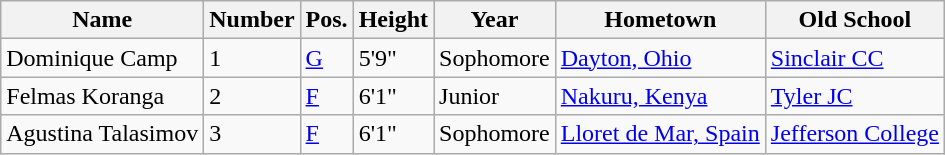<table class="wikitable sortable" border="1">
<tr>
<th>Name</th>
<th>Number</th>
<th>Pos.</th>
<th>Height</th>
<th>Year</th>
<th>Hometown</th>
<th>Old School</th>
</tr>
<tr>
<td>Dominique Camp</td>
<td>1</td>
<td><a href='#'>G</a></td>
<td>5'9"</td>
<td>Sophomore</td>
<td><a href='#'>Dayton, Ohio</a></td>
<td><a href='#'>Sinclair CC</a></td>
</tr>
<tr>
<td>Felmas Koranga</td>
<td>2</td>
<td><a href='#'>F</a></td>
<td>6'1"</td>
<td>Junior</td>
<td><a href='#'>Nakuru, Kenya</a></td>
<td><a href='#'>Tyler JC</a></td>
</tr>
<tr>
<td>Agustina Talasimov</td>
<td>3</td>
<td><a href='#'>F</a></td>
<td>6'1"</td>
<td>Sophomore</td>
<td><a href='#'>Lloret de Mar, Spain</a></td>
<td><a href='#'>Jefferson College</a></td>
</tr>
</table>
